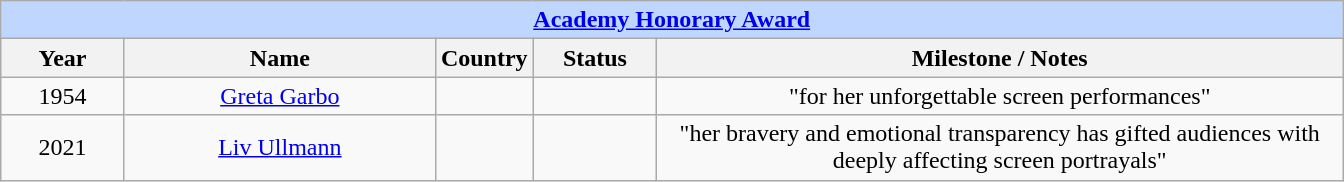<table class="wikitable" style="text-align: center">
<tr ---- bgcolor="#bfd7ff">
<td colspan="5" align="center"><strong><a href='#'>Academy Honorary Award</a></strong></td>
</tr>
<tr ---- bgcolor="#ebf5ff">
<th width="75">Year</th>
<th width="200">Name</th>
<th width="50">Country</th>
<th width="75">Status</th>
<th width="450">Milestone / Notes</th>
</tr>
<tr>
<td style="text-align: center">1954</td>
<td><a href='#'>Greta Garbo</a></td>
<td style="text-align: center"></td>
<td></td>
<td>"for her unforgettable screen performances"</td>
</tr>
<tr>
<td style="text-align: center">2021</td>
<td><a href='#'>Liv Ullmann</a></td>
<td style="text-align: center"></td>
<td></td>
<td>"her bravery and emotional transparency has gifted audiences with deeply affecting screen portrayals"</td>
</tr>
</table>
